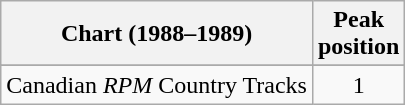<table class="wikitable sortable">
<tr>
<th align="left">Chart (1988–1989)</th>
<th align="center">Peak<br>position</th>
</tr>
<tr>
</tr>
<tr>
<td align="left">Canadian <em>RPM</em> Country Tracks</td>
<td align="center">1</td>
</tr>
</table>
